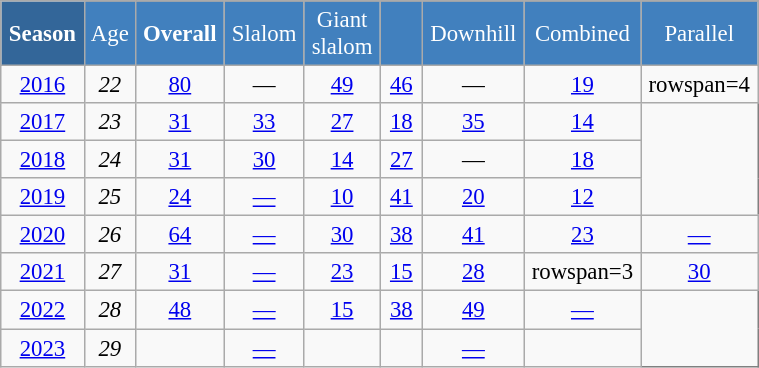<table class="wikitable"  style="font-size:95%; text-align:center; border:gray solid 1px; width:40%;">
<tr style="background:#369; color:white;">
<td rowspan="2" style="width:6%;"><strong>Season</strong></td>
</tr>
<tr style="background:#4180be; color:white;">
<td style="width:3%;">Age</td>
<td style="width:5%;"><strong>Overall</strong></td>
<td style="width:5%;">Slalom</td>
<td style="width:5%;">Giant<br>slalom</td>
<td style="width:5%;"></td>
<td style="width:5%;">Downhill</td>
<td style="width:5%;">Combined</td>
<td style="width:5%;">Parallel</td>
</tr>
<tr>
<td><a href='#'>2016</a></td>
<td><em>22</em></td>
<td><a href='#'>80</a></td>
<td>—</td>
<td><a href='#'>49</a></td>
<td><a href='#'>46</a></td>
<td>—</td>
<td><a href='#'>19</a></td>
<td>rowspan=4 </td>
</tr>
<tr>
<td><a href='#'>2017</a></td>
<td><em>23</em></td>
<td><a href='#'>31</a></td>
<td><a href='#'>33</a></td>
<td><a href='#'>27</a></td>
<td><a href='#'>18</a></td>
<td><a href='#'>35</a></td>
<td><a href='#'>14</a></td>
</tr>
<tr>
<td><a href='#'>2018</a></td>
<td><em>24</em></td>
<td><a href='#'>31</a></td>
<td><a href='#'>30</a></td>
<td><a href='#'>14</a></td>
<td><a href='#'>27</a></td>
<td>—</td>
<td><a href='#'>18</a></td>
</tr>
<tr>
<td><a href='#'>2019</a></td>
<td><em>25</em></td>
<td><a href='#'>24</a></td>
<td><a href='#'>—</a></td>
<td><a href='#'>10</a></td>
<td><a href='#'>41</a></td>
<td><a href='#'>20</a></td>
<td><a href='#'>12</a></td>
</tr>
<tr>
<td><a href='#'>2020</a></td>
<td><em>26</em></td>
<td><a href='#'>64</a></td>
<td><a href='#'>—</a></td>
<td><a href='#'>30</a></td>
<td><a href='#'>38</a></td>
<td><a href='#'>41</a></td>
<td><a href='#'>23</a></td>
<td><a href='#'>—</a></td>
</tr>
<tr>
<td><a href='#'>2021</a></td>
<td><em>27</em></td>
<td><a href='#'>31</a></td>
<td><a href='#'>—</a></td>
<td><a href='#'>23</a></td>
<td><a href='#'>15</a></td>
<td><a href='#'>28</a></td>
<td>rowspan=3 </td>
<td><a href='#'>30</a></td>
</tr>
<tr>
<td><a href='#'>2022</a></td>
<td><em>28</em></td>
<td><a href='#'>48</a></td>
<td><a href='#'>—</a></td>
<td><a href='#'>15</a></td>
<td><a href='#'>38</a></td>
<td><a href='#'>49</a></td>
<td><a href='#'>—</a></td>
</tr>
<tr>
<td><a href='#'>2023</a></td>
<td><em>29</em></td>
<td></td>
<td><a href='#'>—</a></td>
<td></td>
<td></td>
<td><a href='#'>—</a></td>
<td></td>
</tr>
</table>
